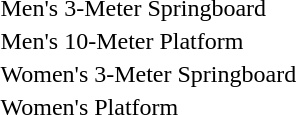<table>
<tr>
<td>Men's 3-Meter Springboard</td>
<td></td>
<td></td>
<td></td>
</tr>
<tr>
<td>Men's 10-Meter Platform</td>
<td></td>
<td></td>
<td></td>
</tr>
<tr>
<td>Women's 3-Meter Springboard</td>
<td></td>
<td></td>
<td></td>
</tr>
<tr>
<td>Women's Platform</td>
<td></td>
<td></td>
<td></td>
</tr>
</table>
